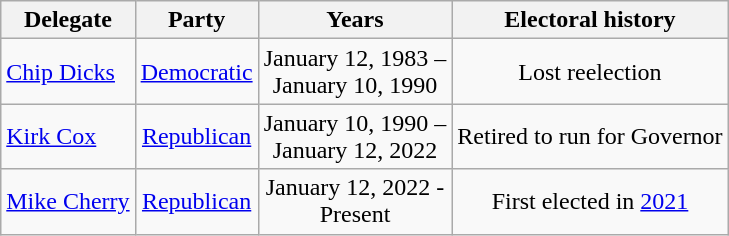<table class=wikitable style="text-align:center">
<tr valign=bottom>
<th>Delegate</th>
<th>Party</th>
<th>Years</th>
<th>Electoral history</th>
</tr>
<tr>
<td align=left><a href='#'>Chip Dicks</a></td>
<td><a href='#'>Democratic</a></td>
<td nowrap>January 12, 1983 –<br>January 10, 1990</td>
<td>Lost reelection</td>
</tr>
<tr>
<td align=left><a href='#'>Kirk Cox</a></td>
<td><a href='#'>Republican</a></td>
<td nowrap>January 10, 1990 –<br>January 12, 2022</td>
<td>Retired to run for Governor</td>
</tr>
<tr>
<td align=left><a href='#'>Mike Cherry</a></td>
<td><a href='#'>Republican</a></td>
<td nowrap>January 12, 2022 -<br>Present</td>
<td>First elected in <a href='#'>2021</a></td>
</tr>
</table>
